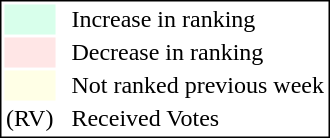<table style="border:1px solid black;">
<tr>
<td style="background:#D8FFEB; width:20px;"></td>
<td> </td>
<td>Increase in ranking</td>
</tr>
<tr>
<td style="background:#FFE6E6; width:20px;"></td>
<td> </td>
<td>Decrease in ranking</td>
</tr>
<tr>
<td style="background:#FFFFE6; width:20px;"></td>
<td> </td>
<td>Not ranked previous week</td>
</tr>
<tr>
<td>(RV)</td>
<td> </td>
<td>Received Votes</td>
</tr>
</table>
